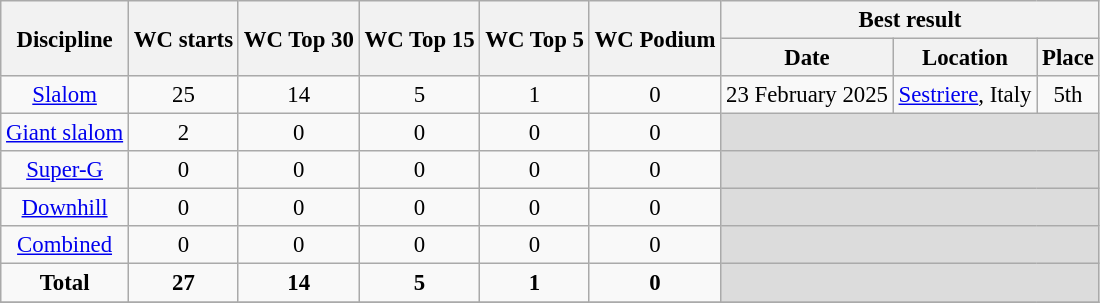<table class="wikitable" style="text-align:center; font-size:95%;">
<tr>
<th rowspan=2>Discipline</th>
<th rowspan=2>WC starts</th>
<th rowspan=2>WC Top 30</th>
<th rowspan=2>WC Top 15</th>
<th rowspan=2>WC Top 5</th>
<th rowspan=2>WC Podium</th>
<th colspan=3>Best result</th>
</tr>
<tr>
<th>Date</th>
<th>Location</th>
<th>Place</th>
</tr>
<tr>
<td align=center><a href='#'>Slalom</a></td>
<td align=center>25</td>
<td align=center>14</td>
<td align=center>5</td>
<td align=center>1</td>
<td align=center>0</td>
<td align=right>23 February 2025</td>
<td> <a href='#'>Sestriere</a>, Italy</td>
<td>5th</td>
</tr>
<tr>
<td align=center><a href='#'>Giant slalom</a></td>
<td align=center>2</td>
<td align=center>0</td>
<td align=center>0</td>
<td align=center>0</td>
<td align=center>0</td>
<td colspan=3 bgcolor=#DCDCDC></td>
</tr>
<tr>
<td align=center><a href='#'>Super-G</a></td>
<td align=center>0</td>
<td align=center>0</td>
<td align=center>0</td>
<td align=center>0</td>
<td align=center>0</td>
<td colspan=3 bgcolor=#DCDCDC></td>
</tr>
<tr>
<td align=center><a href='#'>Downhill</a></td>
<td align=center>0</td>
<td align=center>0</td>
<td align=center>0</td>
<td align=center>0</td>
<td align=center>0</td>
<td colspan=3 bgcolor=#DCDCDC></td>
</tr>
<tr>
<td align=center><a href='#'>Combined</a></td>
<td align=center>0</td>
<td align=center>0</td>
<td align=center>0</td>
<td align=center>0</td>
<td align=center>0</td>
<td colspan=3 bgcolor=#DCDCDC></td>
</tr>
<tr>
<td align=center><strong>Total</strong></td>
<td align=center><strong>27</strong></td>
<td align=center><strong>14</strong></td>
<td align=center><strong>5</strong></td>
<td align=center><strong>1</strong></td>
<td align=center><strong>0</strong></td>
<td colspan=3 bgcolor=#DCDCDC></td>
</tr>
<tr>
</tr>
</table>
